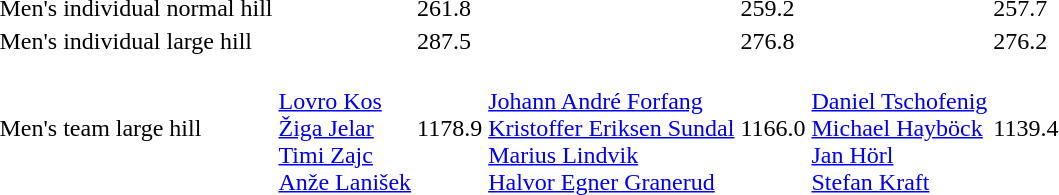<table>
<tr>
<td>Men's individual normal hill<br></td>
<td></td>
<td>261.8</td>
<td></td>
<td>259.2</td>
<td></td>
<td>257.7</td>
</tr>
<tr>
<td>Men's individual large hill<br></td>
<td></td>
<td>287.5</td>
<td></td>
<td>276.8</td>
<td></td>
<td>276.2</td>
</tr>
<tr>
<td>Men's team large hill<br></td>
<td><br><a href='#'>Lovro Kos</a><br><a href='#'>Žiga Jelar</a><br><a href='#'>Timi Zajc</a><br><a href='#'>Anže Lanišek</a></td>
<td>1178.9</td>
<td><br><a href='#'>Johann André Forfang</a><br><a href='#'>Kristoffer Eriksen Sundal</a><br><a href='#'>Marius Lindvik</a><br><a href='#'>Halvor Egner Granerud</a></td>
<td>1166.0</td>
<td><br><a href='#'>Daniel Tschofenig</a><br><a href='#'>Michael Hayböck</a><br><a href='#'>Jan Hörl</a><br><a href='#'>Stefan Kraft</a></td>
<td>1139.4</td>
</tr>
</table>
